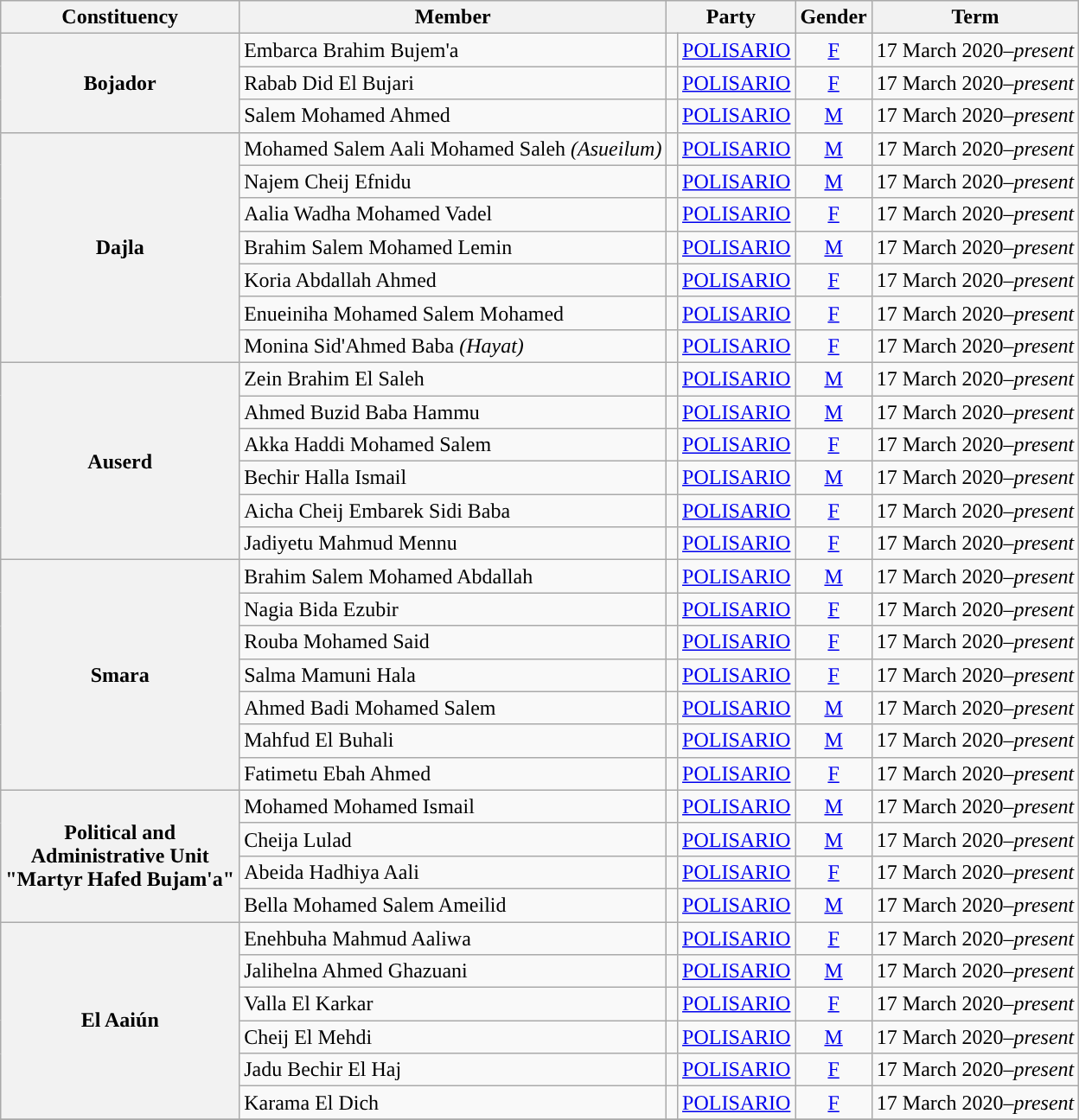<table class="wikitable">
<tr valign=bottom>
<th>Constituency</th>
<th>Member</th>
<th colspan="2">Party</th>
<th>Gender</th>
<th>Term</th>
</tr>
<tr>
<th rowspan="3">Bojador</th>
<td>Embarca Brahim Bujem'a</td>
<td width="1"></td>
<td><a href='#'>POLISARIO</a></td>
<td align="center"><a href='#'>F</a></td>
<td>17 March 2020–<em>present</em></td>
</tr>
<tr>
<td>Rabab Did El Bujari</td>
<td width="1"></td>
<td><a href='#'>POLISARIO</a></td>
<td align="center"><a href='#'>F</a></td>
<td>17 March 2020–<em>present</em></td>
</tr>
<tr>
<td>Salem Mohamed Ahmed</td>
<td width="1"></td>
<td><a href='#'>POLISARIO</a></td>
<td align="center"><a href='#'>M</a></td>
<td>17 March 2020–<em>present</em></td>
</tr>
<tr>
<th rowspan="7">Dajla</th>
<td>Mohamed Salem Aali Mohamed Saleh <em>(Asueilum)</em></td>
<td width="1"></td>
<td><a href='#'>POLISARIO</a></td>
<td align="center"><a href='#'>M</a></td>
<td>17 March 2020–<em>present</em></td>
</tr>
<tr>
<td>Najem Cheij Efnidu</td>
<td width="1"></td>
<td><a href='#'>POLISARIO</a></td>
<td align="center"><a href='#'>M</a></td>
<td>17 March 2020–<em>present</em></td>
</tr>
<tr>
<td>Aalia Wadha Mohamed Vadel</td>
<td width="1"></td>
<td><a href='#'>POLISARIO</a></td>
<td align="center"><a href='#'>F</a></td>
<td>17 March 2020–<em>present</em></td>
</tr>
<tr>
<td>Brahim Salem Mohamed Lemin</td>
<td width="1"></td>
<td><a href='#'>POLISARIO</a></td>
<td align="center"><a href='#'>M</a></td>
<td>17 March 2020–<em>present</em></td>
</tr>
<tr>
<td>Koria Abdallah Ahmed</td>
<td width="1"></td>
<td><a href='#'>POLISARIO</a></td>
<td align="center"><a href='#'>F</a></td>
<td>17 March 2020–<em>present</em></td>
</tr>
<tr>
<td>Enueiniha Mohamed Salem Mohamed</td>
<td width="1"></td>
<td><a href='#'>POLISARIO</a></td>
<td align="center"><a href='#'>F</a></td>
<td>17 March 2020–<em>present</em></td>
</tr>
<tr>
<td>Monina Sid'Ahmed Baba <em>(Hayat)</em></td>
<td width="1"></td>
<td><a href='#'>POLISARIO</a></td>
<td align="center"><a href='#'>F</a></td>
<td>17 March 2020–<em>present</em></td>
</tr>
<tr>
<th rowspan="6">Auserd</th>
<td>Zein Brahim El Saleh</td>
<td width="1"></td>
<td><a href='#'>POLISARIO</a></td>
<td align="center"><a href='#'>M</a></td>
<td>17 March 2020–<em>present</em></td>
</tr>
<tr>
<td>Ahmed Buzid Baba Hammu</td>
<td width="1"></td>
<td><a href='#'>POLISARIO</a></td>
<td align="center"><a href='#'>M</a></td>
<td>17 March 2020–<em>present</em></td>
</tr>
<tr>
<td>Akka Haddi Mohamed Salem</td>
<td width="1"></td>
<td><a href='#'>POLISARIO</a></td>
<td align="center"><a href='#'>F</a></td>
<td>17 March 2020–<em>present</em></td>
</tr>
<tr>
<td>Bechir Halla Ismail</td>
<td width="1"></td>
<td><a href='#'>POLISARIO</a></td>
<td align="center"><a href='#'>M</a></td>
<td>17 March 2020–<em>present</em></td>
</tr>
<tr>
<td>Aicha Cheij Embarek Sidi Baba</td>
<td width="1"></td>
<td><a href='#'>POLISARIO</a></td>
<td align="center"><a href='#'>F</a></td>
<td>17 March 2020–<em>present</em></td>
</tr>
<tr>
<td>Jadiyetu Mahmud Mennu</td>
<td width="1"></td>
<td><a href='#'>POLISARIO</a></td>
<td align="center"><a href='#'>F</a></td>
<td>17 March 2020–<em>present</em></td>
</tr>
<tr>
<th rowspan="7">Smara</th>
<td>Brahim Salem Mohamed Abdallah</td>
<td width="1"></td>
<td><a href='#'>POLISARIO</a></td>
<td align="center"><a href='#'>M</a></td>
<td>17 March 2020–<em>present</em></td>
</tr>
<tr>
<td>Nagia Bida Ezubir</td>
<td width="1"></td>
<td><a href='#'>POLISARIO</a></td>
<td align="center"><a href='#'>F</a></td>
<td>17 March 2020–<em>present</em></td>
</tr>
<tr>
<td>Rouba Mohamed Said</td>
<td width="1"></td>
<td><a href='#'>POLISARIO</a></td>
<td align="center"><a href='#'>F</a></td>
<td>17 March 2020–<em>present</em></td>
</tr>
<tr>
<td>Salma Mamuni Hala</td>
<td width="1"></td>
<td><a href='#'>POLISARIO</a></td>
<td align="center"><a href='#'>F</a></td>
<td>17 March 2020–<em>present</em></td>
</tr>
<tr>
<td>Ahmed Badi Mohamed Salem</td>
<td width="1"></td>
<td><a href='#'>POLISARIO</a></td>
<td align="center"><a href='#'>M</a></td>
<td>17 March 2020–<em>present</em></td>
</tr>
<tr>
<td>Mahfud El Buhali</td>
<td width="1"></td>
<td><a href='#'>POLISARIO</a></td>
<td align="center"><a href='#'>M</a></td>
<td>17 March 2020–<em>present</em></td>
</tr>
<tr>
<td>Fatimetu Ebah Ahmed</td>
<td width="1"></td>
<td><a href='#'>POLISARIO</a></td>
<td align="center"><a href='#'>F</a></td>
<td>17 March 2020–<em>present</em></td>
</tr>
<tr>
<th rowspan="4">Political and<br>Administrative Unit<br>"Martyr Hafed Bujam'a"</th>
<td>Mohamed Mohamed Ismail</td>
<td width="1"></td>
<td><a href='#'>POLISARIO</a></td>
<td align="center"><a href='#'>M</a></td>
<td>17 March 2020–<em>present</em></td>
</tr>
<tr>
<td>Cheija Lulad</td>
<td width="1"></td>
<td><a href='#'>POLISARIO</a></td>
<td align="center"><a href='#'>M</a></td>
<td>17 March 2020–<em>present</em></td>
</tr>
<tr>
<td>Abeida Hadhiya Aali</td>
<td width="1"></td>
<td><a href='#'>POLISARIO</a></td>
<td align="center"><a href='#'>F</a></td>
<td>17 March 2020–<em>present</em></td>
</tr>
<tr>
<td>Bella Mohamed Salem Ameilid</td>
<td width="1"></td>
<td><a href='#'>POLISARIO</a></td>
<td align="center"><a href='#'>M</a></td>
<td>17 March 2020–<em>present</em></td>
</tr>
<tr>
<th rowspan="6">El Aaiún</th>
<td>Enehbuha Mahmud Aaliwa</td>
<td width="1"></td>
<td><a href='#'>POLISARIO</a></td>
<td align="center"><a href='#'>F</a></td>
<td>17 March 2020–<em>present</em></td>
</tr>
<tr>
<td>Jalihelna Ahmed Ghazuani</td>
<td width="1"></td>
<td><a href='#'>POLISARIO</a></td>
<td align="center"><a href='#'>M</a></td>
<td>17 March 2020–<em>present</em></td>
</tr>
<tr>
<td>Valla El Karkar</td>
<td width="1"></td>
<td><a href='#'>POLISARIO</a></td>
<td align="center"><a href='#'>F</a></td>
<td>17 March 2020–<em>present</em></td>
</tr>
<tr>
<td>Cheij El Mehdi</td>
<td width="1"></td>
<td><a href='#'>POLISARIO</a></td>
<td align="center"><a href='#'>M</a></td>
<td>17 March 2020–<em>present</em></td>
</tr>
<tr>
<td>Jadu Bechir El Haj</td>
<td width="1"></td>
<td><a href='#'>POLISARIO</a></td>
<td align="center"><a href='#'>F</a></td>
<td>17 March 2020–<em>present</em></td>
</tr>
<tr>
<td>Karama El Dich</td>
<td width="1"></td>
<td><a href='#'>POLISARIO</a></td>
<td align="center"><a href='#'>F</a></td>
<td>17 March 2020–<em>present</em></td>
</tr>
<tr>
</tr>
</table>
